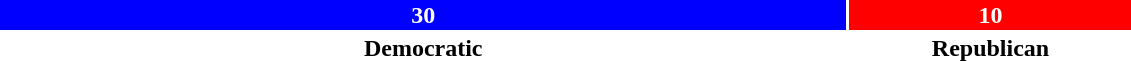<table style="width:60%; text-align:center;">
<tr style="color:white;">
<td style="background:blue; width:75.0%;"><strong>30</strong></td>
<td style="background:red; width:25.0%;"><strong>10</strong></td>
</tr>
<tr>
<td><span><strong>Democratic</strong></span></td>
<td><span><strong>Republican</strong></span></td>
</tr>
</table>
